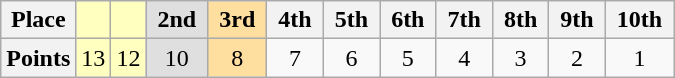<table class="wikitable" style="font-size: 100%; text-align:center">
<tr>
<th>Place</th>
<th style="background-color:#ffffbf">  </th>
<th style="background-color:#ffffbf">  </th>
<th style="background-color:#dfdfdf"> 2nd </th>
<th style="background-color:#ffdf9f"> 3rd </th>
<th> 4th </th>
<th> 5th </th>
<th> 6th </th>
<th> 7th </th>
<th> 8th </th>
<th> 9th </th>
<th> 10th </th>
</tr>
<tr>
<th>Points</th>
<td style="background-color:#ffffbf">13</td>
<td style="background-color:#ffffbf">12</td>
<td style="background-color:#dfdfdf">10</td>
<td style="background-color:#ffdf9f">8</td>
<td>7</td>
<td>6</td>
<td>5</td>
<td>4</td>
<td>3</td>
<td>2</td>
<td>1</td>
</tr>
</table>
